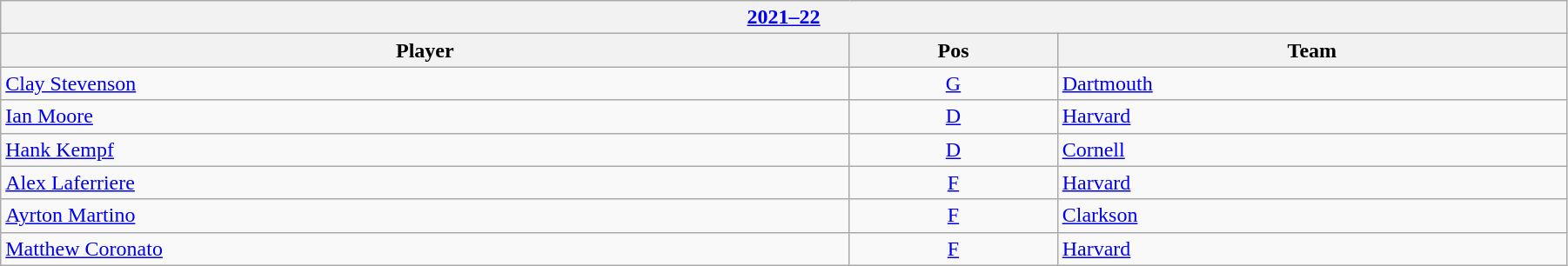<table class="wikitable" width=95%>
<tr>
<th colspan=3><a href='#'>2021–22</a></th>
</tr>
<tr>
<th>Player</th>
<th>Pos</th>
<th>Team</th>
</tr>
<tr>
<td><a href='#'>Clay Stevenson</a></td>
<td align=center><a href='#'>G</a></td>
<td><a href='#'>Dartmouth</a></td>
</tr>
<tr>
<td><a href='#'>Ian Moore</a></td>
<td align=center><a href='#'>D</a></td>
<td><a href='#'>Harvard</a></td>
</tr>
<tr>
<td><a href='#'>Hank Kempf</a></td>
<td align=center><a href='#'>D</a></td>
<td><a href='#'>Cornell</a></td>
</tr>
<tr>
<td><a href='#'>Alex Laferriere</a></td>
<td align=center><a href='#'>F</a></td>
<td><a href='#'>Harvard</a></td>
</tr>
<tr>
<td><a href='#'>Ayrton Martino</a></td>
<td align=center><a href='#'>F</a></td>
<td><a href='#'>Clarkson</a></td>
</tr>
<tr>
<td><a href='#'>Matthew Coronato</a></td>
<td align=center><a href='#'>F</a></td>
<td><a href='#'>Harvard</a></td>
</tr>
</table>
